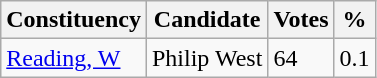<table class="wikitable">
<tr>
<th>Constituency</th>
<th>Candidate</th>
<th>Votes</th>
<th>%</th>
</tr>
<tr>
<td><a href='#'>Reading, W</a></td>
<td>Philip West</td>
<td>64</td>
<td>0.1</td>
</tr>
</table>
